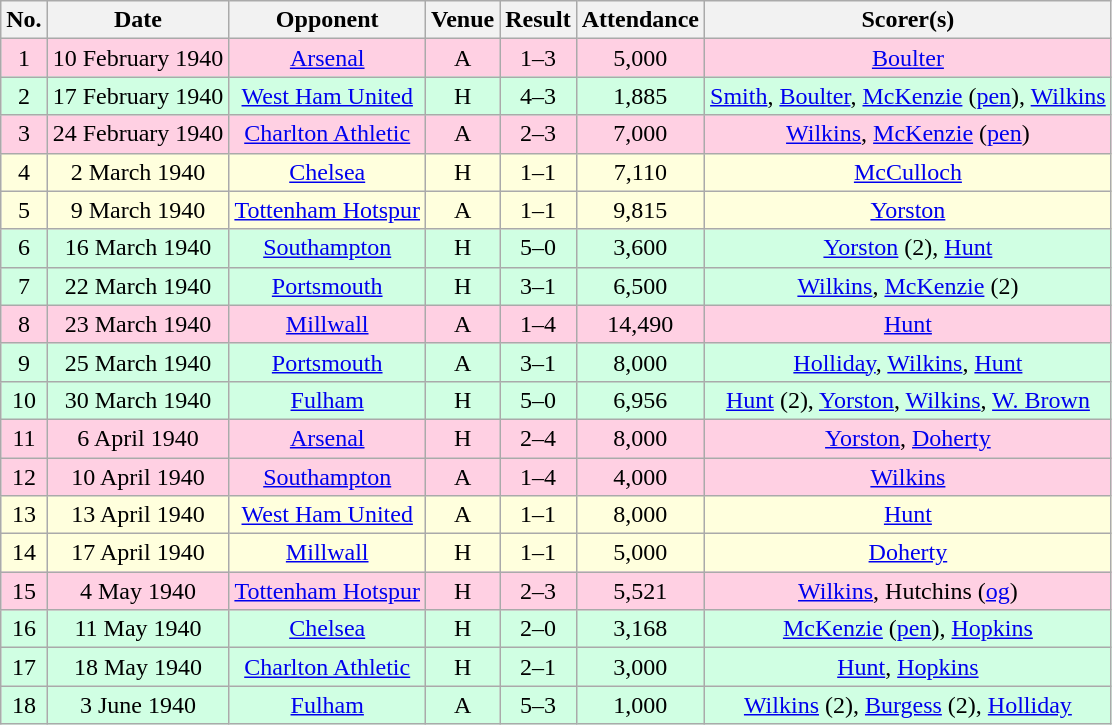<table class="wikitable sortable" style="text-align:center;">
<tr>
<th>No.</th>
<th>Date</th>
<th>Opponent</th>
<th>Venue</th>
<th>Result</th>
<th>Attendance</th>
<th>Scorer(s)</th>
</tr>
<tr style="background:#ffd0e3;">
<td>1</td>
<td>10 February 1940</td>
<td><a href='#'>Arsenal</a></td>
<td>A</td>
<td>1–3</td>
<td>5,000</td>
<td><a href='#'>Boulter</a></td>
</tr>
<tr style="background:#d0ffe3;">
<td>2</td>
<td>17 February 1940</td>
<td><a href='#'>West Ham United</a></td>
<td>H</td>
<td>4–3</td>
<td>1,885</td>
<td><a href='#'>Smith</a>, <a href='#'>Boulter</a>, <a href='#'>McKenzie</a> (<a href='#'>pen</a>), <a href='#'>Wilkins</a></td>
</tr>
<tr style="background:#ffd0e3;">
<td>3</td>
<td>24 February 1940</td>
<td><a href='#'>Charlton Athletic</a></td>
<td>A</td>
<td>2–3</td>
<td>7,000</td>
<td><a href='#'>Wilkins</a>, <a href='#'>McKenzie</a> (<a href='#'>pen</a>)</td>
</tr>
<tr style="background:#ffd;">
<td>4</td>
<td>2 March 1940</td>
<td><a href='#'>Chelsea</a></td>
<td>H</td>
<td>1–1</td>
<td>7,110</td>
<td><a href='#'>McCulloch</a></td>
</tr>
<tr style="background:#ffd;">
<td>5</td>
<td>9 March 1940</td>
<td><a href='#'>Tottenham Hotspur</a></td>
<td>A</td>
<td>1–1</td>
<td>9,815</td>
<td><a href='#'>Yorston</a></td>
</tr>
<tr style="background:#d0ffe3;">
<td>6</td>
<td>16 March 1940</td>
<td><a href='#'>Southampton</a></td>
<td>H</td>
<td>5–0</td>
<td>3,600</td>
<td><a href='#'>Yorston</a> (2), <a href='#'>Hunt</a></td>
</tr>
<tr style="background:#d0ffe3;">
<td>7</td>
<td>22 March 1940</td>
<td><a href='#'>Portsmouth</a></td>
<td>H</td>
<td>3–1</td>
<td>6,500</td>
<td><a href='#'>Wilkins</a>, <a href='#'>McKenzie</a> (2)</td>
</tr>
<tr style="background:#ffd0e3;">
<td>8</td>
<td>23 March 1940</td>
<td><a href='#'>Millwall</a></td>
<td>A</td>
<td>1–4</td>
<td>14,490</td>
<td><a href='#'>Hunt</a></td>
</tr>
<tr style="background:#d0ffe3;">
<td>9</td>
<td>25 March 1940</td>
<td><a href='#'>Portsmouth</a></td>
<td>A</td>
<td>3–1</td>
<td>8,000</td>
<td><a href='#'>Holliday</a>, <a href='#'>Wilkins</a>, <a href='#'>Hunt</a></td>
</tr>
<tr style="background:#d0ffe3;">
<td>10</td>
<td>30 March 1940</td>
<td><a href='#'>Fulham</a></td>
<td>H</td>
<td>5–0</td>
<td>6,956</td>
<td><a href='#'>Hunt</a> (2), <a href='#'>Yorston</a>, <a href='#'>Wilkins</a>, <a href='#'>W. Brown</a></td>
</tr>
<tr style="background:#ffd0e3;">
<td>11</td>
<td>6 April 1940</td>
<td><a href='#'>Arsenal</a></td>
<td>H</td>
<td>2–4</td>
<td>8,000</td>
<td><a href='#'>Yorston</a>, <a href='#'>Doherty</a></td>
</tr>
<tr style="background:#ffd0e3;">
<td>12</td>
<td>10 April 1940</td>
<td><a href='#'>Southampton</a></td>
<td>A</td>
<td>1–4</td>
<td>4,000</td>
<td><a href='#'>Wilkins</a></td>
</tr>
<tr style="background:#ffd;">
<td>13</td>
<td>13 April 1940</td>
<td><a href='#'>West Ham United</a></td>
<td>A</td>
<td>1–1</td>
<td>8,000</td>
<td><a href='#'>Hunt</a></td>
</tr>
<tr style="background:#ffd;">
<td>14</td>
<td>17 April 1940</td>
<td><a href='#'>Millwall</a></td>
<td>H</td>
<td>1–1</td>
<td>5,000</td>
<td><a href='#'>Doherty</a></td>
</tr>
<tr style="background:#ffd0e3;">
<td>15</td>
<td>4 May 1940</td>
<td><a href='#'>Tottenham Hotspur</a></td>
<td>H</td>
<td>2–3</td>
<td>5,521</td>
<td><a href='#'>Wilkins</a>, Hutchins (<a href='#'>og</a>)</td>
</tr>
<tr style="background:#d0ffe3;">
<td>16</td>
<td>11 May 1940</td>
<td><a href='#'>Chelsea</a></td>
<td>H</td>
<td>2–0</td>
<td>3,168</td>
<td><a href='#'>McKenzie</a> (<a href='#'>pen</a>), <a href='#'>Hopkins</a></td>
</tr>
<tr style="background:#d0ffe3;">
<td>17</td>
<td>18 May 1940</td>
<td><a href='#'>Charlton Athletic</a></td>
<td>H</td>
<td>2–1</td>
<td>3,000</td>
<td><a href='#'>Hunt</a>, <a href='#'>Hopkins</a></td>
</tr>
<tr style="background:#d0ffe3;">
<td>18</td>
<td>3 June 1940</td>
<td><a href='#'>Fulham</a></td>
<td>A</td>
<td>5–3</td>
<td>1,000</td>
<td><a href='#'>Wilkins</a> (2), <a href='#'>Burgess</a> (2), <a href='#'>Holliday</a></td>
</tr>
</table>
